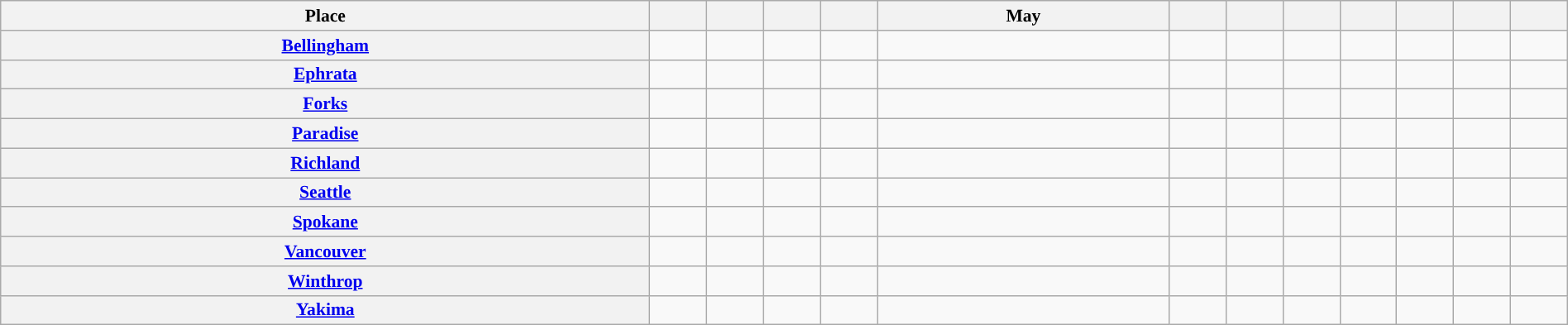<table class="wikitable sortable" style="text-align: center; font-size:90%; margin: 1em auto; width: 100%;">
<tr>
<th data-sort-type="text">Place</th>
<th data-sort-type="number"></th>
<th data-sort-type="number"></th>
<th data-sort-type="number"></th>
<th data-sort-type="number"></th>
<th data-sort-type="number">May</th>
<th data-sort-type="number"></th>
<th data-sort-type="number"></th>
<th data-sort-type="number"></th>
<th data-sort-type="number"></th>
<th data-sort-type="number"></th>
<th data-sort-type="number"></th>
<th data-sort-type="number"></th>
</tr>
<tr>
<th><a href='#'>Bellingham</a></th>
<td data-sort-value="41.6" title="average temperature: 41.6" ></td>
<td data-sort-value="42.7" title="average temperature: 42.7" ></td>
<td data-sort-value="46.1" title="average temperature: 46.1" ></td>
<td data-sort-value="50.2" title="average temperature: 50.2" ></td>
<td data-sort-value="55.5" title="average temperature: 55.5" ></td>
<td data-sort-value="60.0" title="average temperature: 60.0" ></td>
<td data-sort-value="63.6" title="average temperature: 63.6" ></td>
<td data-sort-value="63.9" title="average temperature: 63.9" ></td>
<td data-sort-value="59.0" title="average temperature: 59.0" ></td>
<td data-sort-value="51.8" title="average temperature: 51.8" ></td>
<td data-sort-value="45.3" title="average temperature: 45.3" ></td>
<td data-sort-value="40.4" title="average temperature: 40.4" ></td>
</tr>
<tr>
<th><a href='#'>Ephrata</a></th>
<td data-sort-value="28.8" title="average temperature: 28.8" ></td>
<td data-sort-value="34.1" title="average temperature: 34.1" ></td>
<td data-sort-value="43.0" title="average temperature: 43.0" ></td>
<td data-sort-value="50.4" title="average temperature: 50.4" ></td>
<td data-sort-value="59.3" title="average temperature: 59.3" ></td>
<td data-sort-value="66.6" title="average temperature: 66.6" ></td>
<td data-sort-value="74.2" title="average temperature: 74.2" ></td>
<td data-sort-value="72.9" title="average temperature: 72.9" ></td>
<td data-sort-value="63.8" title="average temperature: 63.8" ></td>
<td data-sort-value="50.5" title="average temperature: 50.5" ></td>
<td data-sort-value="37.0" title="average temperature: 37.0" ></td>
<td data-sort-value="27.4" title="average temperature: 27.4" ></td>
</tr>
<tr>
<th><a href='#'>Forks</a></th>
<td data-sort-value="41.6" title="average temperature: 41.6" ></td>
<td data-sort-value="42.1" title="average temperature: 42.1" ></td>
<td data-sort-value="44.1" title="average temperature: 44.1" ></td>
<td data-sort-value="46.7" title="average temperature: 46.7" ></td>
<td data-sort-value="51.3" title="average temperature: 51.3" ></td>
<td data-sort-value="55.3" title="average temperature: 55.3" ></td>
<td data-sort-value="58.9" title="average temperature: 58.9" ></td>
<td data-sort-value="59.6" title="average temperature: 59.6" ></td>
<td data-sort-value="56.6" title="average temperature: 56.6" ></td>
<td data-sort-value="50.0" title="average temperature: 50.0" ></td>
<td data-sort-value="44.2" title="average temperature: 44.2" ></td>
<td data-sort-value="40.4" title="average temperature: 40.4" ></td>
</tr>
<tr>
<th><a href='#'>Paradise</a></th>
<td data-sort-value="28.7" title="average temperature: 28.7" ></td>
<td data-sort-value="28.9" title="average temperature: 28.9" ></td>
<td data-sort-value="30.8" title="average temperature: 30.8" ></td>
<td data-sort-value="34.0" title="average temperature: 34.0" ></td>
<td data-sort-value="40.5" title="average temperature: 40.5" ></td>
<td data-sort-value="45.5" title="average temperature: 45.5" ></td>
<td data-sort-value="53.0" title="average temperature: 53.0" ></td>
<td data-sort-value="54.2" title="average temperature: 54.2" ></td>
<td data-sort-value="48.9" title="average temperature: 48.9" ></td>
<td data-sort-value="40.1" title="average temperature: 40.1" ></td>
<td data-sort-value="31.0" title="average temperature: 31.0" ></td>
<td data-sort-value="27.4" title="average temperature: 27.4" ></td>
</tr>
<tr>
<th><a href='#'>Richland</a></th>
<td data-sort-value="34.8" title="average temperature: 34.8" ></td>
<td data-sort-value="38.8" title="average temperature: 38.8" ></td>
<td data-sort-value="46.4" title="average temperature: 46.4" ></td>
<td data-sort-value="52.8" title="average temperature: 52.8" ></td>
<td data-sort-value="60.4" title="average temperature: 60.4" ></td>
<td data-sort-value="67.0" title="average temperature: 67.0" ></td>
<td data-sort-value="73.7" title="average temperature: 73.7" ></td>
<td data-sort-value="72.9" title="average temperature: 72.9" ></td>
<td data-sort-value="64.3" title="average temperature: 64.3" ></td>
<td data-sort-value="52.4" title="average temperature: 52.4" ></td>
<td data-sort-value="41.4" title="average temperature: 41.4" ></td>
<td data-sort-value="32.8" title="average temperature: 32.8" ></td>
</tr>
<tr>
<th><a href='#'>Seattle</a></th>
<td data-sort-value="42.0" title="average temperature: 42.0" ></td>
<td data-sort-value="43.4" title="average temperature: 43.4" ></td>
<td data-sort-value="46.5" title="average temperature: 46.5" ></td>
<td data-sort-value="50.3" title="average temperature: 50.3" ></td>
<td data-sort-value="56.0" title="average temperature: 56.0" ></td>
<td data-sort-value="60.9" title="average temperature: 60.9" ></td>
<td data-sort-value="65.7" title="average temperature: 65.7" ></td>
<td data-sort-value="66.1" title="average temperature: 66.1" ></td>
<td data-sort-value="61.3" title="average temperature: 61.3" ></td>
<td data-sort-value="52.8" title="average temperature: 52.8" ></td>
<td data-sort-value="45.4" title="average temperature: 45.4" ></td>
<td data-sort-value="40.6" title="average temperature: 40.6" ></td>
</tr>
<tr>
<th><a href='#'>Spokane</a></th>
<td data-sort-value="29.1" title="average temperature: 29.1" ></td>
<td data-sort-value="32.6" title="average temperature: 32.6" ></td>
<td data-sort-value="39.8" title="average temperature: 39.8" ></td>
<td data-sort-value="46.5" title="average temperature: 46.5" ></td>
<td data-sort-value="54.7" title="average temperature: 54.7" ></td>
<td data-sort-value="61.7" title="average temperature: 61.7" ></td>
<td data-sort-value="69.3" title="average temperature: 69.3" ></td>
<td data-sort-value="68.9" title="average temperature: 68.9" ></td>
<td data-sort-value="59.7" title="average temperature: 59.7" ></td>
<td data-sort-value="47.2" title="average temperature: 47.2" ></td>
<td data-sort-value="35.3" title="average temperature: 35.3" ></td>
<td data-sort-value="27.0" title="average temperature: 27.0" ></td>
</tr>
<tr>
<th><a href='#'>Vancouver</a></th>
<td data-sort-value="40.0" title="average temperature: 40.0" ></td>
<td data-sort-value="42.1" title="average temperature: 42.1" ></td>
<td data-sort-value="46.2" title="average temperature: 46.2" ></td>
<td data-sort-value="50.1" title="average temperature: 50.1" ></td>
<td data-sort-value="55.9" title="average temperature: 55.9" ></td>
<td data-sort-value="60.9" title="average temperature: 60.9" ></td>
<td data-sort-value="65.9" title="average temperature: 65.9" ></td>
<td data-sort-value="66.0" title="average temperature: 66.0" ></td>
<td data-sort-value="61.0" title="average temperature: 61.0" ></td>
<td data-sort-value="52.3" title="average temperature: 52.3" ></td>
<td data-sort-value="44.8" title="average temperature: 44.8" ></td>
<td data-sort-value="38.8" title="average temperature: 38.8" ></td>
</tr>
<tr>
<th><a href='#'>Winthrop</a></th>
<td data-sort-value="23.1" title="average temperature: 23.1" ></td>
<td data-sort-value="28.6" title="average temperature: 28.6" ></td>
<td data-sort-value="38.7" title="average temperature: 38.7" ></td>
<td data-sort-value="47.3" title="average temperature: 47.3" ></td>
<td data-sort-value="55.3" title="average temperature: 55.3" ></td>
<td data-sort-value="61.9" title="average temperature: 61.9" ></td>
<td data-sort-value="68.1" title="average temperature: 68.1" ></td>
<td data-sort-value="67.6" title="average temperature: 67.6" ></td>
<td data-sort-value="59.1" title="average temperature: 59.1" ></td>
<td data-sort-value="46.9" title="average temperature: 46.9" ></td>
<td data-sort-value="33.1" title="average temperature: 33.1" ></td>
<td data-sort-value="21.6" title="average temperature: 21.6" ></td>
</tr>
<tr>
<th><a href='#'>Yakima</a></th>
<td data-sort-value="31.0" title="average temperature: 31.0" ></td>
<td data-sort-value="36.1" title="average temperature: 36.1" ></td>
<td data-sort-value="43.2" title="average temperature: 43.2" ></td>
<td data-sort-value="49.1" title="average temperature: 49.1" ></td>
<td data-sort-value="57.1" title="average temperature: 57.1" ></td>
<td data-sort-value="63.9" title="average temperature: 63.9" ></td>
<td data-sort-value="70.6" title="average temperature: 70.6" ></td>
<td data-sort-value="69.3" title="average temperature: 69.3" ></td>
<td data-sort-value="60.8" title="average temperature: 60.8" ></td>
<td data-sort-value="49.0" title="average temperature: 49.0" ></td>
<td data-sort-value="37.3" title="average temperature: 37.3" ></td>
<td data-sort-value="28.5" title="average temperature: 28.5" ></td>
</tr>
</table>
